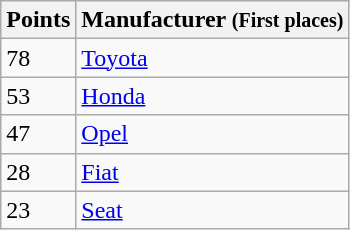<table class="wikitable">
<tr>
<th>Points</th>
<th>Manufacturer <small>(First places)</small></th>
</tr>
<tr>
<td>78</td>
<td> <a href='#'>Toyota</a></td>
</tr>
<tr>
<td>53</td>
<td> <a href='#'>Honda</a></td>
</tr>
<tr>
<td>47</td>
<td> <a href='#'>Opel</a></td>
</tr>
<tr>
<td>28</td>
<td> <a href='#'>Fiat</a></td>
</tr>
<tr>
<td>23</td>
<td> <a href='#'>Seat</a></td>
</tr>
</table>
